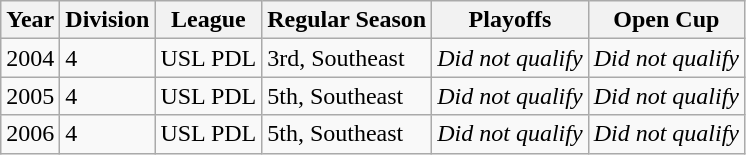<table class="wikitable">
<tr>
<th>Year</th>
<th>Division</th>
<th>League</th>
<th>Regular Season</th>
<th>Playoffs</th>
<th>Open Cup</th>
</tr>
<tr>
<td>2004</td>
<td>4</td>
<td>USL PDL</td>
<td>3rd, Southeast</td>
<td><em>Did not qualify</em></td>
<td><em>Did not qualify</em></td>
</tr>
<tr>
<td>2005</td>
<td>4</td>
<td>USL PDL</td>
<td>5th, Southeast</td>
<td><em>Did not qualify</em></td>
<td><em>Did not qualify</em></td>
</tr>
<tr>
<td>2006</td>
<td>4</td>
<td>USL PDL</td>
<td>5th, Southeast</td>
<td><em>Did not qualify</em></td>
<td><em>Did not qualify</em></td>
</tr>
</table>
